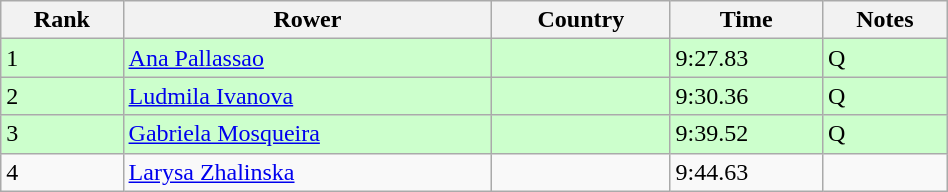<table class="wikitable" width=50%>
<tr>
<th>Rank</th>
<th>Rower</th>
<th>Country</th>
<th>Time</th>
<th>Notes</th>
</tr>
<tr bgcolor=ccffcc>
<td>1</td>
<td><a href='#'>Ana Pallassao</a></td>
<td></td>
<td>9:27.83</td>
<td>Q</td>
</tr>
<tr bgcolor=ccffcc>
<td>2</td>
<td><a href='#'>Ludmila Ivanova</a></td>
<td></td>
<td>9:30.36</td>
<td>Q</td>
</tr>
<tr bgcolor=ccffcc>
<td>3</td>
<td><a href='#'>Gabriela Mosqueira</a></td>
<td></td>
<td>9:39.52</td>
<td>Q</td>
</tr>
<tr>
<td>4</td>
<td><a href='#'>Larysa Zhalinska</a></td>
<td></td>
<td>9:44.63</td>
<td></td>
</tr>
</table>
